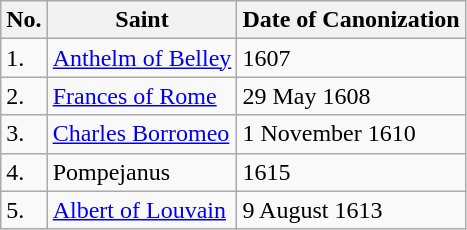<table class="wikitable">
<tr>
<th>No.</th>
<th>Saint</th>
<th>Date of Canonization</th>
</tr>
<tr>
<td>1.</td>
<td><a href='#'>Anthelm of Belley</a></td>
<td>1607</td>
</tr>
<tr>
<td>2.</td>
<td><a href='#'>Frances of Rome</a></td>
<td>29 May 1608</td>
</tr>
<tr>
<td>3.</td>
<td><a href='#'>Charles Borromeo</a></td>
<td>1 November 1610</td>
</tr>
<tr>
<td>4.</td>
<td>Pompejanus</td>
<td>1615</td>
</tr>
<tr>
<td>5.</td>
<td><a href='#'>Albert of Louvain</a></td>
<td>9 August 1613</td>
</tr>
</table>
